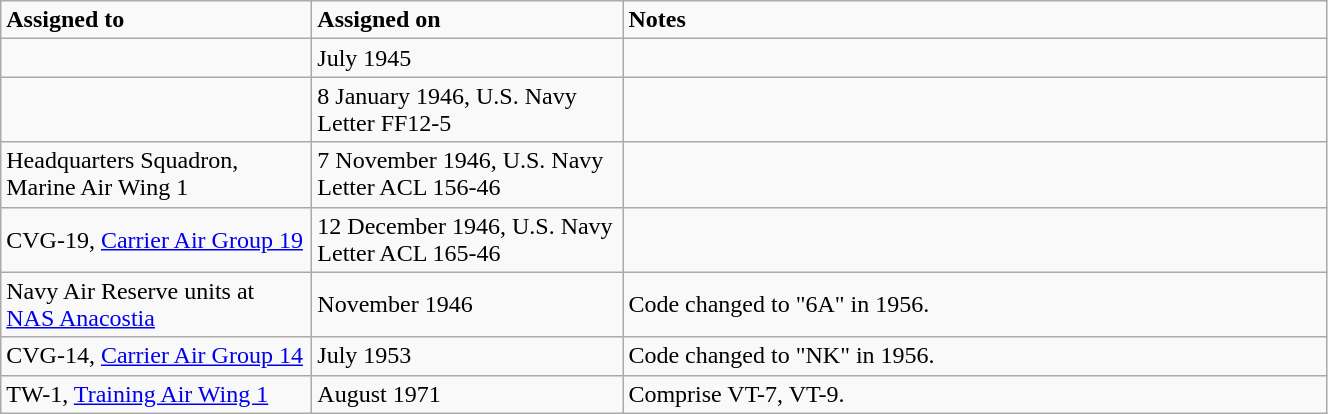<table class="wikitable" style="width: 70%;">
<tr>
<td style="width: 200px;"><strong>Assigned to</strong></td>
<td style="width: 200px;"><strong>Assigned on</strong></td>
<td><strong>Notes</strong></td>
</tr>
<tr>
<td></td>
<td>July 1945</td>
<td></td>
</tr>
<tr>
<td></td>
<td>8 January 1946, U.S. Navy Letter FF12-5</td>
<td></td>
</tr>
<tr>
<td>Headquarters Squadron, Marine Air Wing 1</td>
<td>7 November 1946, U.S. Navy Letter ACL 156-46</td>
<td></td>
</tr>
<tr>
<td>CVG-19, <a href='#'>Carrier Air Group 19</a></td>
<td>12 December 1946, U.S. Navy Letter ACL 165-46</td>
<td></td>
</tr>
<tr>
<td>Navy Air Reserve units at <a href='#'>NAS Anacostia</a></td>
<td>November 1946</td>
<td>Code changed to "6A" in 1956.</td>
</tr>
<tr>
<td>CVG-14, <a href='#'>Carrier Air Group 14</a></td>
<td>July 1953</td>
<td>Code changed to "NK" in 1956.</td>
</tr>
<tr>
<td>TW-1, <a href='#'>Training Air Wing 1</a></td>
<td>August 1971</td>
<td>Comprise VT-7, VT-9.</td>
</tr>
</table>
